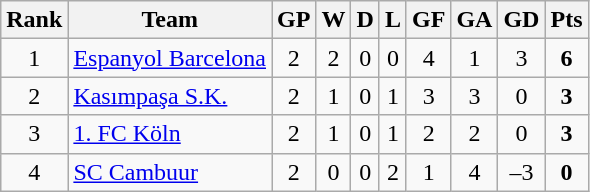<table class="wikitable" style="text-align: center;">
<tr>
<th>Rank</th>
<th>Team</th>
<th>GP</th>
<th>W</th>
<th>D</th>
<th>L</th>
<th>GF</th>
<th>GA</th>
<th>GD</th>
<th>Pts</th>
</tr>
<tr>
<td>1</td>
<td align="left"> <a href='#'>Espanyol Barcelona</a></td>
<td>2</td>
<td>2</td>
<td>0</td>
<td>0</td>
<td>4</td>
<td>1</td>
<td>3</td>
<td><strong>6</strong></td>
</tr>
<tr>
<td>2</td>
<td align="left"> <a href='#'>Kasımpaşa S.K.</a></td>
<td>2</td>
<td>1</td>
<td>0</td>
<td>1</td>
<td>3</td>
<td>3</td>
<td>0</td>
<td><strong>3</strong></td>
</tr>
<tr>
<td>3</td>
<td align="left"> <a href='#'>1. FC Köln</a></td>
<td>2</td>
<td>1</td>
<td>0</td>
<td>1</td>
<td>2</td>
<td>2</td>
<td>0</td>
<td><strong>3</strong></td>
</tr>
<tr>
<td>4</td>
<td align="left"> <a href='#'>SC Cambuur</a></td>
<td>2</td>
<td>0</td>
<td>0</td>
<td>2</td>
<td>1</td>
<td>4</td>
<td>–3</td>
<td><strong>0</strong></td>
</tr>
</table>
